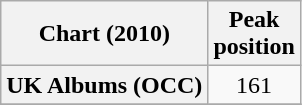<table class="wikitable sortable plainrowheaders">
<tr>
<th scope="col">Chart (2010)</th>
<th scope="col">Peak<br>position</th>
</tr>
<tr>
<th scope="row">UK Albums (OCC)</th>
<td align="center">161</td>
</tr>
<tr>
</tr>
</table>
